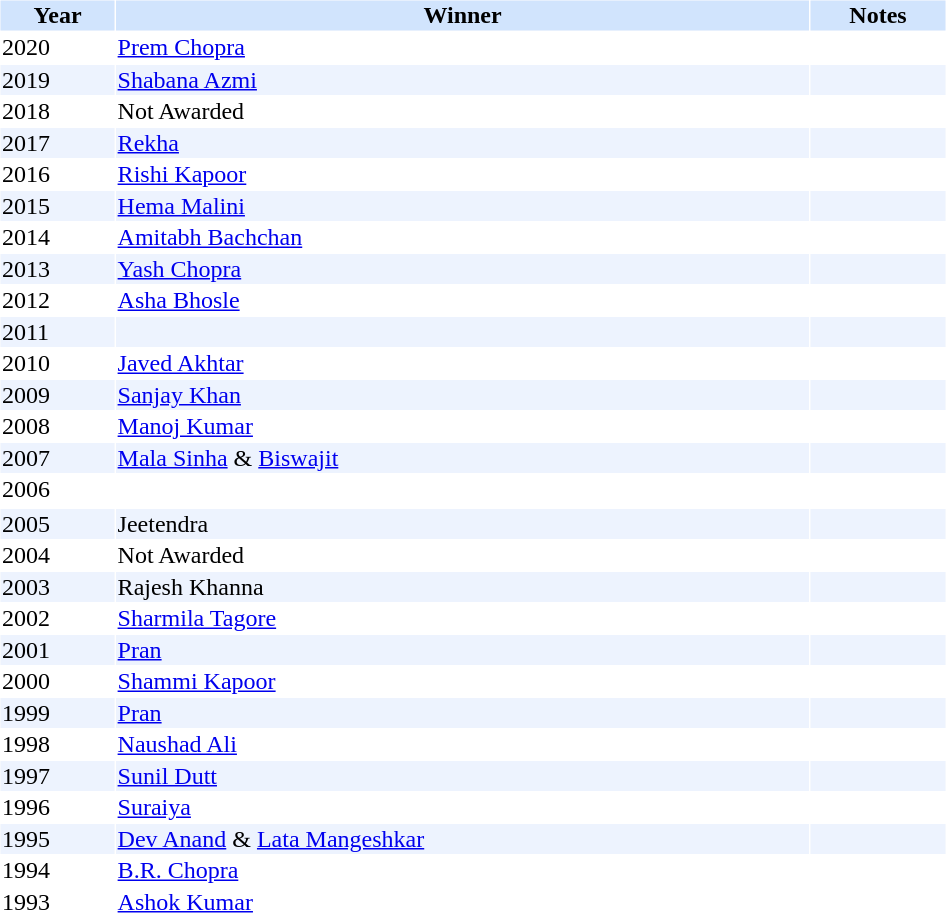<table cellspacing="1" cellpadding="1" border="0" width="50%">
<tr bgcolor="#d1e4fd">
<th>Year</th>
<th>Winner</th>
<th>Notes</th>
</tr>
<tr>
<td>2020</td>
<td><a href='#'>Prem Chopra</a></td>
<td></td>
</tr>
<tr>
</tr>
<tr bgcolor=#edf3fe>
<td>2019</td>
<td><a href='#'>Shabana Azmi</a></td>
<td></td>
</tr>
<tr>
<td>2018</td>
<td>Not Awarded</td>
<td></td>
</tr>
<tr bgcolor=#edf3fe>
<td>2017</td>
<td><a href='#'>Rekha</a></td>
<td></td>
</tr>
<tr>
<td>2016</td>
<td><a href='#'>Rishi Kapoor</a></td>
<td></td>
</tr>
<tr bgcolor=#edf3fe>
<td>2015</td>
<td><a href='#'>Hema Malini</a></td>
<td></td>
</tr>
<tr>
<td>2014</td>
<td><a href='#'>Amitabh Bachchan</a></td>
<td></td>
</tr>
<tr bgcolor=#edf3fe>
<td>2013</td>
<td><a href='#'>Yash Chopra</a></td>
<td></td>
</tr>
<tr>
<td>2012</td>
<td><a href='#'>Asha Bhosle</a></td>
<td></td>
</tr>
<tr bgcolor=#edf3fe>
<td>2011</td>
<td></td>
<td></td>
</tr>
<tr>
<td>2010</td>
<td><a href='#'>Javed Akhtar</a></td>
<td></td>
</tr>
<tr bgcolor=#edf3fe>
<td>2009</td>
<td><a href='#'>Sanjay Khan</a></td>
<td></td>
</tr>
<tr>
<td>2008</td>
<td><a href='#'>Manoj Kumar</a></td>
<td></td>
</tr>
<tr bgcolor=#edf3fe>
<td>2007</td>
<td><a href='#'>Mala Sinha</a> & <a href='#'>Biswajit</a></td>
<td></td>
</tr>
<tr>
<td>2006</td>
<td></td>
<td></td>
</tr>
<tr bgcolor=#edf3fe>
</tr>
<tr>
</tr>
<tr bgcolor=#edf3fe>
<td>2005</td>
<td>Jeetendra</td>
<td></td>
</tr>
<tr>
<td>2004</td>
<td>Not Awarded</td>
<td></td>
</tr>
<tr bgcolor=#edf3fe>
<td>2003</td>
<td>Rajesh Khanna</td>
<td></td>
</tr>
<tr>
<td>2002</td>
<td><a href='#'>Sharmila Tagore</a></td>
<td></td>
</tr>
<tr bgcolor=#edf3fe>
<td>2001</td>
<td><a href='#'>Pran</a></td>
<td></td>
</tr>
<tr>
<td>2000</td>
<td><a href='#'>Shammi Kapoor</a></td>
<td></td>
</tr>
<tr bgcolor=#edf3fe>
<td>1999</td>
<td><a href='#'>Pran</a></td>
<td></td>
</tr>
<tr>
<td>1998</td>
<td><a href='#'>Naushad Ali</a></td>
<td></td>
</tr>
<tr bgcolor=#edf3fe>
<td>1997</td>
<td><a href='#'>Sunil Dutt</a></td>
<td></td>
</tr>
<tr>
<td>1996</td>
<td><a href='#'>Suraiya</a></td>
<td></td>
</tr>
<tr bgcolor=#edf3fe>
<td>1995</td>
<td><a href='#'>Dev Anand</a> & <a href='#'>Lata Mangeshkar</a></td>
<td></td>
</tr>
<tr>
<td>1994</td>
<td><a href='#'>B.R. Chopra</a></td>
<td></td>
</tr>
<tr>
<td>1993</td>
<td><a href='#'>Ashok Kumar</a></td>
<td></td>
</tr>
</table>
